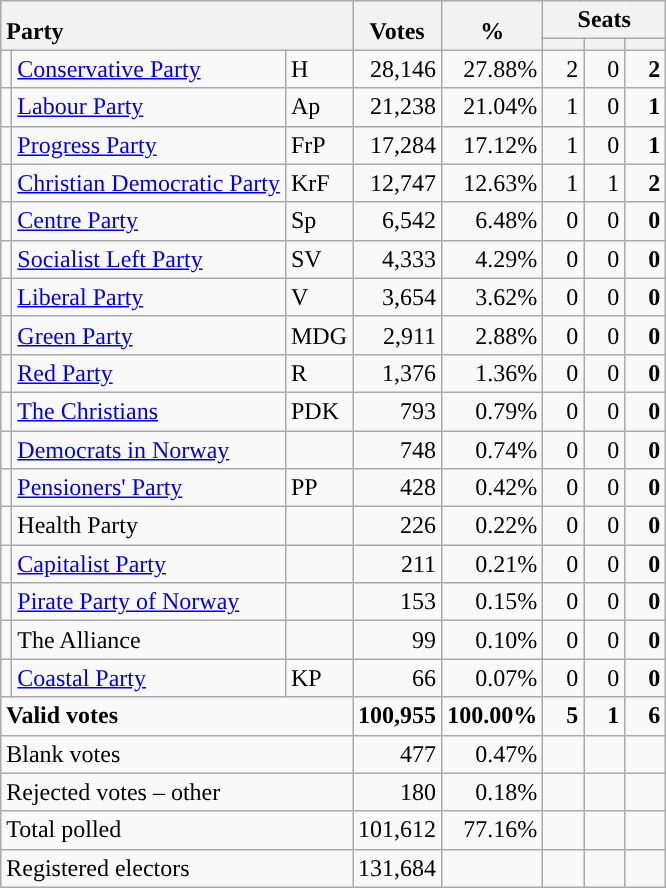<table class="wikitable" border="1" style="text-align:right;">
<tr>
<th style="text-align:left;" valign=bottom rowspan=2 colspan=3>Party</th>
<th align=center valign=bottom rowspan=2 width="50">Votes</th>
<th align=center valign=bottom rowspan=2 width="50">%</th>
<th colspan=3>Seats</th>
</tr>
<tr>
<th align=center valign=bottom width="20"><small></small></th>
<th align=center valign=bottom width="20"><small><a href='#'></a></small></th>
<th align=center valign=bottom width="20"><small></small></th>
</tr>
<tr>
<td style="color:inherit;background:"></td>
<td align=left><a href='#'>Conservative Party</a></td>
<td align=left>H</td>
<td>28,146</td>
<td>27.88%</td>
<td>2</td>
<td>0</td>
<td><strong>2</strong></td>
</tr>
<tr>
<td style="color:inherit;background:"></td>
<td align=left><a href='#'>Labour Party</a></td>
<td align=left>Ap</td>
<td>21,238</td>
<td>21.04%</td>
<td>1</td>
<td>0</td>
<td><strong>1</strong></td>
</tr>
<tr>
<td style="color:inherit;background:"></td>
<td align=left><a href='#'>Progress Party</a></td>
<td align=left>FrP</td>
<td>17,284</td>
<td>17.12%</td>
<td>1</td>
<td>0</td>
<td><strong>1</strong></td>
</tr>
<tr>
<td style="color:inherit;background:"></td>
<td align=left><a href='#'>Christian Democratic Party</a></td>
<td align=left>KrF</td>
<td>12,747</td>
<td>12.63%</td>
<td>1</td>
<td>1</td>
<td><strong>2</strong></td>
</tr>
<tr>
<td style="color:inherit;background:"></td>
<td align=left><a href='#'>Centre Party</a></td>
<td align=left>Sp</td>
<td>6,542</td>
<td>6.48%</td>
<td>0</td>
<td>0</td>
<td><strong>0</strong></td>
</tr>
<tr>
<td style="color:inherit;background:"></td>
<td align=left><a href='#'>Socialist Left Party</a></td>
<td align=left>SV</td>
<td>4,333</td>
<td>4.29%</td>
<td>0</td>
<td>0</td>
<td><strong>0</strong></td>
</tr>
<tr>
<td style="color:inherit;background:"></td>
<td align=left><a href='#'>Liberal Party</a></td>
<td align=left>V</td>
<td>3,654</td>
<td>3.62%</td>
<td>0</td>
<td>0</td>
<td><strong>0</strong></td>
</tr>
<tr>
<td style="color:inherit;background:"></td>
<td align=left><a href='#'>Green Party</a></td>
<td align=left>MDG</td>
<td>2,911</td>
<td>2.88%</td>
<td>0</td>
<td>0</td>
<td><strong>0</strong></td>
</tr>
<tr>
<td style="color:inherit;background:"></td>
<td align=left><a href='#'>Red Party</a></td>
<td align=left>R</td>
<td>1,376</td>
<td>1.36%</td>
<td>0</td>
<td>0</td>
<td><strong>0</strong></td>
</tr>
<tr>
<td style="color:inherit;background:"></td>
<td align=left><a href='#'>The Christians</a></td>
<td align=left>PDK</td>
<td>793</td>
<td>0.79%</td>
<td>0</td>
<td>0</td>
<td><strong>0</strong></td>
</tr>
<tr>
<td style="color:inherit;background:"></td>
<td align=left><a href='#'>Democrats in Norway</a></td>
<td align=left></td>
<td>748</td>
<td>0.74%</td>
<td>0</td>
<td>0</td>
<td><strong>0</strong></td>
</tr>
<tr>
<td style="color:inherit;background:"></td>
<td align=left><a href='#'>Pensioners' Party</a></td>
<td align=left>PP</td>
<td>428</td>
<td>0.42%</td>
<td>0</td>
<td>0</td>
<td><strong>0</strong></td>
</tr>
<tr>
<td></td>
<td align=left>Health Party</td>
<td align=left></td>
<td>226</td>
<td>0.22%</td>
<td>0</td>
<td>0</td>
<td><strong>0</strong></td>
</tr>
<tr>
<td style="color:inherit;background:"></td>
<td align=left><a href='#'>Capitalist Party</a></td>
<td align=left></td>
<td>211</td>
<td>0.21%</td>
<td>0</td>
<td>0</td>
<td><strong>0</strong></td>
</tr>
<tr>
<td style="color:inherit;background:"></td>
<td align=left><a href='#'>Pirate Party of Norway</a></td>
<td align=left></td>
<td>153</td>
<td>0.15%</td>
<td>0</td>
<td>0</td>
<td><strong>0</strong></td>
</tr>
<tr>
<td></td>
<td align=left>The Alliance</td>
<td align=left></td>
<td>99</td>
<td>0.10%</td>
<td>0</td>
<td>0</td>
<td><strong>0</strong></td>
</tr>
<tr>
<td style="color:inherit;background:"></td>
<td align=left><a href='#'>Coastal Party</a></td>
<td align=left>KP</td>
<td>66</td>
<td>0.07%</td>
<td>0</td>
<td>0</td>
<td><strong>0</strong></td>
</tr>
<tr style="font-weight:bold">
<td align=left colspan=3>Valid votes</td>
<td>100,955</td>
<td>100.00%</td>
<td>5</td>
<td>1</td>
<td>6</td>
</tr>
<tr>
<td align=left colspan=3>Blank votes</td>
<td>477</td>
<td>0.47%</td>
<td></td>
<td></td>
<td></td>
</tr>
<tr>
<td align=left colspan=3>Rejected votes – other</td>
<td>180</td>
<td>0.18%</td>
<td></td>
<td></td>
<td></td>
</tr>
<tr>
<td align=left colspan=3>Total polled</td>
<td>101,612</td>
<td>77.16%</td>
<td></td>
<td></td>
<td></td>
</tr>
<tr>
<td align=left colspan=3>Registered electors</td>
<td>131,684</td>
<td></td>
<td></td>
<td></td>
<td></td>
</tr>
</table>
